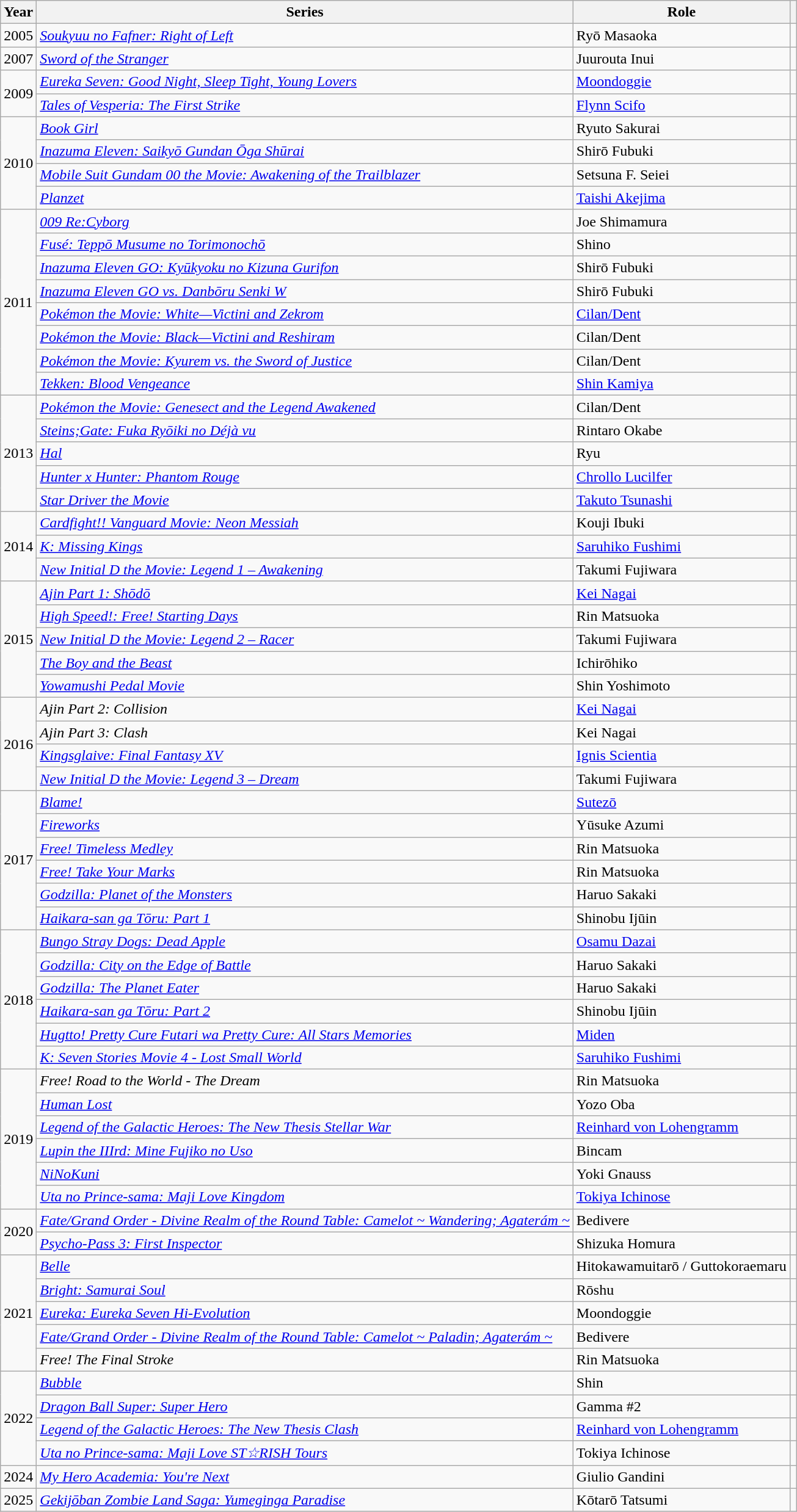<table class="wikitable sortable plainrowheaders">
<tr>
<th>Year</th>
<th>Series</th>
<th>Role</th>
<th class="unsortable"></th>
</tr>
<tr>
<td>2005</td>
<td><em><a href='#'>Soukyuu no Fafner: Right of Left</a></em></td>
<td>Ryō Masaoka</td>
<td></td>
</tr>
<tr>
<td>2007</td>
<td><em><a href='#'>Sword of the Stranger</a></em></td>
<td>Juurouta Inui</td>
<td></td>
</tr>
<tr>
<td rowspan="2">2009</td>
<td><em><a href='#'>Eureka Seven: Good Night, Sleep Tight, Young Lovers</a></em></td>
<td><a href='#'>Moondoggie</a></td>
<td></td>
</tr>
<tr>
<td><em><a href='#'>Tales of Vesperia: The First Strike</a></em></td>
<td><a href='#'>Flynn Scifo</a></td>
<td></td>
</tr>
<tr>
<td rowspan="4">2010</td>
<td><em><a href='#'>Book Girl</a></em></td>
<td>Ryuto Sakurai</td>
<td></td>
</tr>
<tr>
<td><em><a href='#'>Inazuma Eleven: Saikyō Gundan Ōga Shūrai</a></em></td>
<td>Shirō Fubuki</td>
<td></td>
</tr>
<tr>
<td><em><a href='#'>Mobile Suit Gundam 00 the Movie: Awakening of the Trailblazer</a></em></td>
<td>Setsuna F. Seiei</td>
<td></td>
</tr>
<tr>
<td><em><a href='#'>Planzet</a></em></td>
<td><a href='#'>Taishi Akejima</a></td>
<td></td>
</tr>
<tr>
<td rowspan="8">2011</td>
<td><em><a href='#'>009 Re:Cyborg</a></em></td>
<td>Joe Shimamura</td>
<td></td>
</tr>
<tr>
<td><em><a href='#'>Fusé: Teppō Musume no Torimonochō</a></em></td>
<td>Shino</td>
<td></td>
</tr>
<tr>
<td><em><a href='#'>Inazuma Eleven GO: Kyūkyoku no Kizuna Gurifon</a></em></td>
<td>Shirō Fubuki</td>
<td></td>
</tr>
<tr>
<td><em><a href='#'>Inazuma Eleven GO vs. Danbōru Senki W</a></em></td>
<td>Shirō Fubuki</td>
<td></td>
</tr>
<tr>
<td><em><a href='#'>Pokémon the Movie: White—Victini and Zekrom</a></em></td>
<td><a href='#'>Cilan/Dent</a></td>
<td></td>
</tr>
<tr>
<td><em><a href='#'>Pokémon the Movie: Black—Victini and Reshiram</a></em></td>
<td>Cilan/Dent</td>
<td></td>
</tr>
<tr>
<td><em><a href='#'>Pokémon the Movie: Kyurem vs. the Sword of Justice</a></em></td>
<td>Cilan/Dent</td>
<td></td>
</tr>
<tr>
<td><em><a href='#'>Tekken: Blood Vengeance</a></em></td>
<td><a href='#'>Shin Kamiya</a></td>
<td></td>
</tr>
<tr>
<td rowspan="5">2013</td>
<td><em><a href='#'>Pokémon the Movie: Genesect and the Legend Awakened</a></em></td>
<td>Cilan/Dent</td>
<td></td>
</tr>
<tr>
<td><em><a href='#'>Steins;Gate: Fuka Ryōiki no Déjà vu</a></em></td>
<td>Rintaro Okabe</td>
<td></td>
</tr>
<tr>
<td><em><a href='#'>Hal</a></em></td>
<td>Ryu</td>
<td></td>
</tr>
<tr>
<td><em><a href='#'>Hunter x Hunter: Phantom Rouge</a></em></td>
<td><a href='#'>Chrollo Lucilfer</a></td>
<td></td>
</tr>
<tr>
<td><em><a href='#'>Star Driver the Movie</a></em></td>
<td><a href='#'>Takuto Tsunashi</a></td>
<td></td>
</tr>
<tr>
<td rowspan="3">2014</td>
<td><em><a href='#'>Cardfight!! Vanguard Movie: Neon Messiah</a></em></td>
<td>Kouji Ibuki</td>
<td></td>
</tr>
<tr>
<td><em><a href='#'>K: Missing Kings</a></em></td>
<td><a href='#'>Saruhiko Fushimi</a></td>
<td></td>
</tr>
<tr>
<td><em><a href='#'>New Initial D the Movie: Legend 1 – Awakening</a></em></td>
<td>Takumi Fujiwara</td>
<td></td>
</tr>
<tr>
<td rowspan="5">2015</td>
<td><em><a href='#'>Ajin Part 1: Shōdō</a></em></td>
<td><a href='#'>Kei Nagai</a></td>
<td></td>
</tr>
<tr>
<td><em><a href='#'>High Speed!: Free! Starting Days</a></em></td>
<td>Rin Matsuoka</td>
<td></td>
</tr>
<tr>
<td><em><a href='#'>New Initial D the Movie: Legend 2 – Racer</a></em></td>
<td>Takumi Fujiwara</td>
<td></td>
</tr>
<tr>
<td><em><a href='#'>The Boy and the Beast</a></em></td>
<td>Ichirōhiko</td>
<td></td>
</tr>
<tr>
<td><em><a href='#'>Yowamushi Pedal Movie</a></em></td>
<td>Shin Yoshimoto</td>
<td></td>
</tr>
<tr>
<td rowspan="4">2016</td>
<td><em>Ajin Part 2: Collision</em></td>
<td><a href='#'>Kei Nagai</a></td>
<td></td>
</tr>
<tr>
<td><em>Ajin Part 3: Clash</em></td>
<td>Kei Nagai</td>
<td></td>
</tr>
<tr>
<td><em><a href='#'>Kingsglaive: Final Fantasy XV</a></em></td>
<td><a href='#'>Ignis Scientia</a></td>
<td></td>
</tr>
<tr>
<td><em><a href='#'>New Initial D the Movie: Legend 3 – Dream</a></em></td>
<td>Takumi Fujiwara</td>
<td></td>
</tr>
<tr>
<td rowspan="6">2017</td>
<td><em><a href='#'>Blame!</a></em></td>
<td><a href='#'>Sutezō</a></td>
<td></td>
</tr>
<tr>
<td><em><a href='#'>Fireworks</a></em></td>
<td>Yūsuke Azumi</td>
<td></td>
</tr>
<tr>
<td><em><a href='#'>Free! Timeless Medley</a></em></td>
<td>Rin Matsuoka</td>
<td></td>
</tr>
<tr>
<td><em><a href='#'>Free! Take Your Marks</a></em></td>
<td>Rin Matsuoka</td>
<td></td>
</tr>
<tr>
<td><em><a href='#'>Godzilla: Planet of the Monsters</a></em></td>
<td>Haruo Sakaki</td>
<td></td>
</tr>
<tr>
<td><em><a href='#'>Haikara-san ga Tōru: Part 1</a></em></td>
<td>Shinobu Ijūin</td>
<td></td>
</tr>
<tr>
<td rowspan="6">2018</td>
<td><em><a href='#'>Bungo Stray Dogs: Dead Apple</a></em></td>
<td><a href='#'>Osamu Dazai</a></td>
<td></td>
</tr>
<tr>
<td><em><a href='#'>Godzilla: City on the Edge of Battle</a></em></td>
<td>Haruo Sakaki</td>
<td></td>
</tr>
<tr>
<td><em><a href='#'>Godzilla: The Planet Eater</a></em></td>
<td>Haruo Sakaki</td>
<td></td>
</tr>
<tr>
<td><em><a href='#'>Haikara-san ga Tōru: Part 2</a></em></td>
<td>Shinobu Ijūin</td>
<td></td>
</tr>
<tr>
<td><em><a href='#'>Hugtto! Pretty Cure Futari wa Pretty Cure: All Stars Memories</a></em></td>
<td><a href='#'>Miden</a></td>
<td></td>
</tr>
<tr>
<td><em><a href='#'>K: Seven Stories Movie 4 - Lost Small World</a></em></td>
<td><a href='#'>Saruhiko Fushimi</a></td>
<td></td>
</tr>
<tr>
<td rowspan="6">2019</td>
<td><em>Free! Road to the World - The Dream</em></td>
<td>Rin Matsuoka</td>
<td></td>
</tr>
<tr>
<td><em><a href='#'>Human Lost</a></em></td>
<td>Yozo Oba</td>
<td></td>
</tr>
<tr>
<td><em><a href='#'>Legend of the Galactic Heroes: The New Thesis Stellar War</a></em></td>
<td><a href='#'>Reinhard von Lohengramm</a></td>
<td></td>
</tr>
<tr>
<td><em><a href='#'>Lupin the IIIrd: Mine Fujiko no Uso</a></em></td>
<td>Bincam</td>
<td></td>
</tr>
<tr>
<td><em><a href='#'>NiNoKuni</a></em></td>
<td>Yoki Gnauss</td>
<td></td>
</tr>
<tr>
<td><em><a href='#'>Uta no Prince-sama: Maji Love Kingdom</a></em></td>
<td><a href='#'>Tokiya Ichinose</a></td>
<td></td>
</tr>
<tr>
<td rowspan="2">2020</td>
<td><em><a href='#'>Fate/Grand Order - Divine Realm of the Round Table: Camelot ~ Wandering; Agaterám ~</a></em></td>
<td>Bedivere</td>
<td></td>
</tr>
<tr>
<td><em><a href='#'>Psycho-Pass 3: First Inspector</a></em></td>
<td>Shizuka Homura</td>
<td></td>
</tr>
<tr>
<td rowspan="5">2021</td>
<td><em><a href='#'>Belle</a></em></td>
<td>Hitokawamuitarō / Guttokoraemaru</td>
<td></td>
</tr>
<tr>
<td><em><a href='#'>Bright: Samurai Soul</a></em></td>
<td>Rōshu</td>
<td></td>
</tr>
<tr>
<td><em><a href='#'>Eureka: Eureka Seven Hi-Evolution</a></em></td>
<td>Moondoggie</td>
<td></td>
</tr>
<tr>
<td><em><a href='#'>Fate/Grand Order - Divine Realm of the Round Table: Camelot ~ Paladin; Agaterám ~</a></em></td>
<td>Bedivere</td>
<td></td>
</tr>
<tr>
<td><em>Free! The Final Stroke</em></td>
<td>Rin Matsuoka</td>
<td></td>
</tr>
<tr>
<td rowspan="4">2022</td>
<td><em><a href='#'>Bubble</a></em></td>
<td>Shin</td>
<td></td>
</tr>
<tr>
<td><em><a href='#'>Dragon Ball Super: Super Hero</a></em></td>
<td>Gamma #2</td>
<td></td>
</tr>
<tr>
<td><em><a href='#'>Legend of the Galactic Heroes: The New Thesis Clash</a></em></td>
<td><a href='#'>Reinhard von Lohengramm</a></td>
<td></td>
</tr>
<tr>
<td><em><a href='#'>Uta no Prince-sama: Maji Love ST☆RISH Tours</a></em></td>
<td>Tokiya Ichinose</td>
<td></td>
</tr>
<tr>
<td>2024</td>
<td><em><a href='#'>My Hero Academia: You're Next</a></em></td>
<td>Giulio Gandini</td>
<td></td>
</tr>
<tr>
<td>2025</td>
<td><em><a href='#'>Gekijōban Zombie Land Saga: Yumeginga Paradise</a></em></td>
<td>Kōtarō Tatsumi</td>
<td></td>
</tr>
</table>
